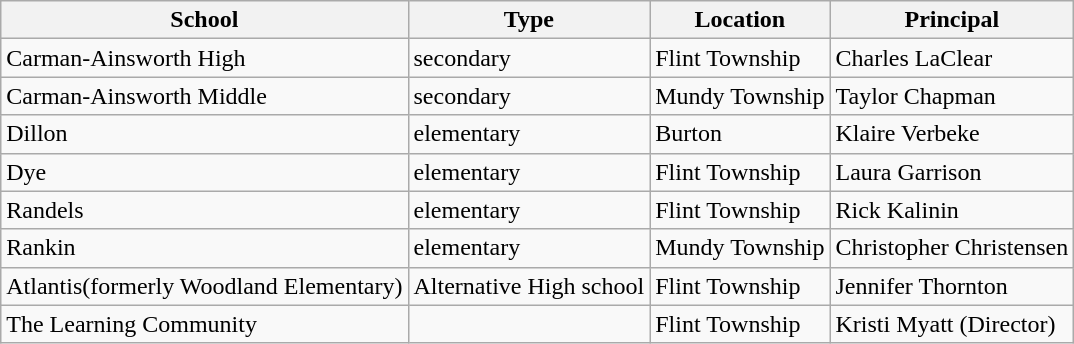<table class="wikitable">
<tr>
<th>School</th>
<th>Type</th>
<th>Location</th>
<th>Principal</th>
</tr>
<tr>
<td>Carman-Ainsworth High</td>
<td>secondary</td>
<td>Flint Township</td>
<td>Charles LaClear</td>
</tr>
<tr>
<td>Carman-Ainsworth Middle</td>
<td>secondary</td>
<td>Mundy Township</td>
<td>Taylor Chapman</td>
</tr>
<tr>
<td>Dillon</td>
<td>elementary</td>
<td>Burton</td>
<td>Klaire Verbeke</td>
</tr>
<tr>
<td>Dye</td>
<td>elementary</td>
<td>Flint Township</td>
<td>Laura Garrison</td>
</tr>
<tr>
<td>Randels</td>
<td>elementary</td>
<td>Flint Township</td>
<td>Rick Kalinin</td>
</tr>
<tr>
<td>Rankin</td>
<td>elementary</td>
<td>Mundy Township</td>
<td>Christopher Christensen</td>
</tr>
<tr>
<td>Atlantis(formerly Woodland Elementary)</td>
<td>Alternative High school</td>
<td>Flint Township</td>
<td>Jennifer Thornton</td>
</tr>
<tr>
<td>The Learning Community</td>
<td></td>
<td>Flint Township</td>
<td>Kristi Myatt (Director)</td>
</tr>
</table>
